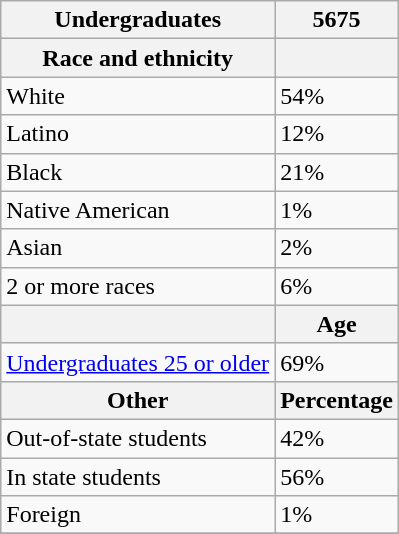<table class="wikitable floatright sortable collapsible">
<tr>
<th>Undergraduates</th>
<th>5675</th>
</tr>
<tr>
<th>Race and ethnicity</th>
<th></th>
</tr>
<tr>
<td>White</td>
<td>54%</td>
</tr>
<tr>
<td>Latino</td>
<td>12%</td>
</tr>
<tr>
<td>Black</td>
<td>21%</td>
</tr>
<tr>
<td>Native American</td>
<td>1%</td>
</tr>
<tr>
<td>Asian</td>
<td>2%</td>
</tr>
<tr>
<td>2 or more races</td>
<td>6%</td>
</tr>
<tr>
<th></th>
<th>Age</th>
</tr>
<tr>
<td><a href='#'>Undergraduates 25 or older</a></td>
<td>69%</td>
</tr>
<tr>
<th>Other</th>
<th>Percentage</th>
</tr>
<tr>
<td>Out-of-state students</td>
<td>42%</td>
</tr>
<tr>
<td>In state students</td>
<td>56%</td>
</tr>
<tr>
<td>Foreign</td>
<td>1%</td>
</tr>
<tr>
</tr>
</table>
